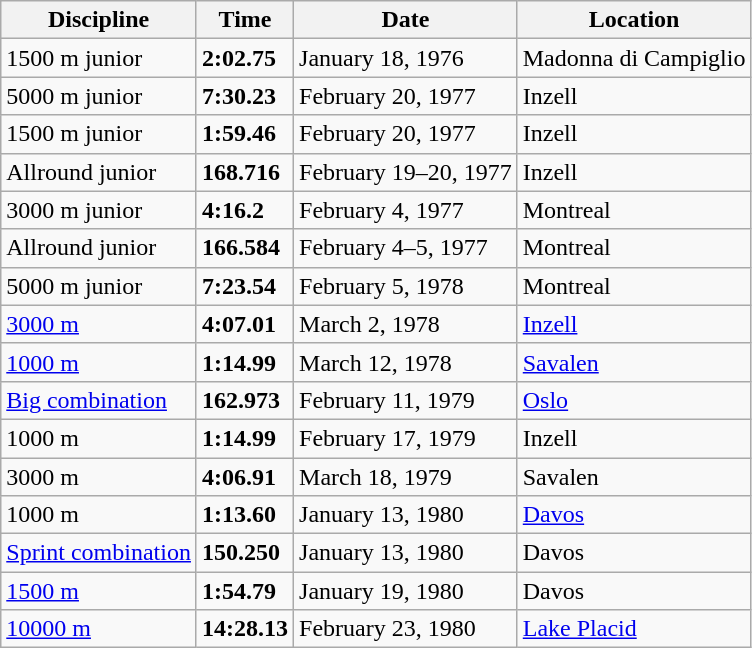<table class="wikitable">
<tr>
<th>Discipline</th>
<th>Time</th>
<th>Date</th>
<th>Location</th>
</tr>
<tr>
<td>1500 m junior</td>
<td><strong>2:02.75</strong></td>
<td>January 18, 1976</td>
<td align=left>Madonna di Campiglio</td>
</tr>
<tr>
<td>5000 m junior</td>
<td><strong>7:30.23</strong></td>
<td>February 20, 1977</td>
<td align=left>Inzell</td>
</tr>
<tr>
<td>1500 m junior</td>
<td><strong>1:59.46</strong></td>
<td>February 20, 1977</td>
<td align=left>Inzell</td>
</tr>
<tr>
<td>Allround junior</td>
<td><strong>168.716</strong></td>
<td>February 19–20, 1977</td>
<td align=left>Inzell</td>
</tr>
<tr>
<td>3000 m junior</td>
<td><strong>4:16.2</strong></td>
<td>February 4, 1977</td>
<td align=left>Montreal</td>
</tr>
<tr>
<td>Allround junior</td>
<td><strong>166.584</strong></td>
<td>February 4–5, 1977</td>
<td align=left>Montreal</td>
</tr>
<tr>
<td>5000 m junior</td>
<td><strong>7:23.54</strong></td>
<td>February 5, 1978</td>
<td align=left>Montreal</td>
</tr>
<tr>
<td><a href='#'>3000 m</a></td>
<td><strong>4:07.01</strong></td>
<td>March 2, 1978</td>
<td align=left><a href='#'>Inzell</a></td>
</tr>
<tr>
<td><a href='#'>1000 m</a></td>
<td><strong>1:14.99</strong></td>
<td>March 12, 1978</td>
<td align=left><a href='#'>Savalen</a></td>
</tr>
<tr>
<td><a href='#'>Big combination</a></td>
<td><strong>162.973</strong></td>
<td>February 11, 1979</td>
<td align=left><a href='#'>Oslo</a></td>
</tr>
<tr>
<td>1000 m</td>
<td><strong>1:14.99</strong></td>
<td>February 17, 1979</td>
<td align=left>Inzell</td>
</tr>
<tr>
<td>3000 m</td>
<td><strong>4:06.91</strong></td>
<td>March 18, 1979</td>
<td align=left>Savalen</td>
</tr>
<tr>
<td>1000 m</td>
<td><strong>1:13.60</strong></td>
<td>January 13, 1980</td>
<td align=left><a href='#'>Davos</a></td>
</tr>
<tr>
<td><a href='#'>Sprint combination</a></td>
<td><strong>150.250</strong></td>
<td>January 13, 1980</td>
<td align=left>Davos</td>
</tr>
<tr>
<td><a href='#'>1500 m</a></td>
<td><strong>1:54.79</strong></td>
<td>January 19, 1980</td>
<td align=left>Davos</td>
</tr>
<tr>
<td><a href='#'>10000 m</a></td>
<td><strong>14:28.13</strong></td>
<td>February 23, 1980</td>
<td align=left><a href='#'>Lake Placid</a></td>
</tr>
</table>
